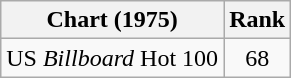<table class="wikitable sortable">
<tr>
<th align="left">Chart (1975)</th>
<th style="text-align:center;">Rank</th>
</tr>
<tr>
<td>US <em>Billboard</em> Hot 100</td>
<td style="text-align:center;">68</td>
</tr>
</table>
